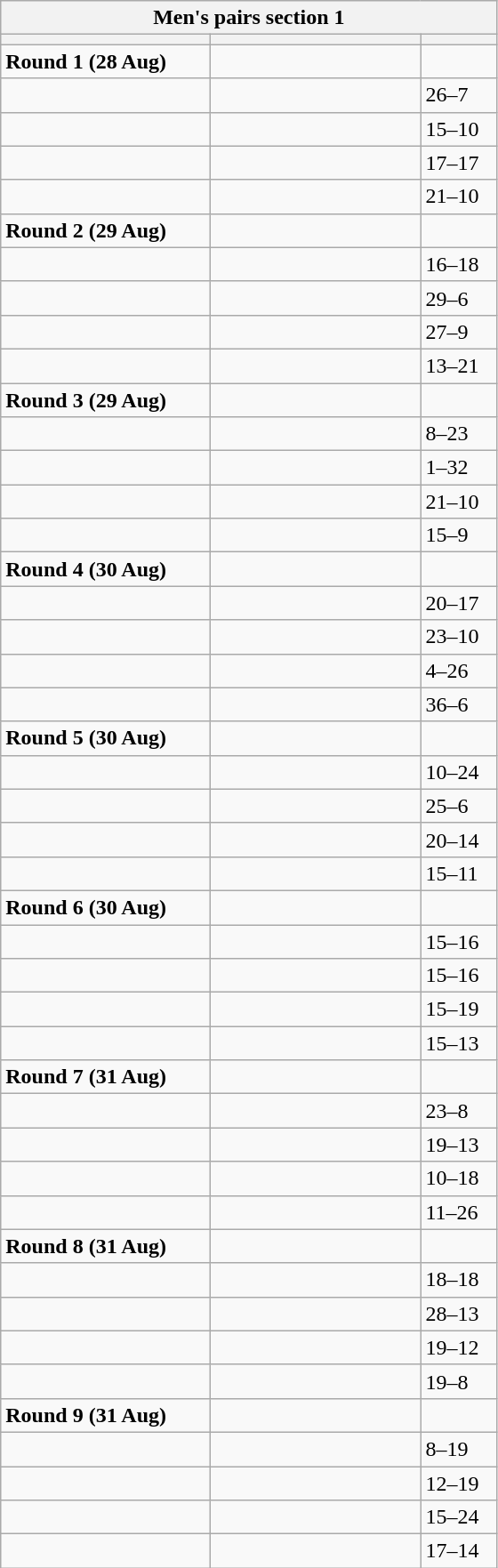<table class="wikitable">
<tr>
<th colspan="3">Men's pairs section 1</th>
</tr>
<tr>
<th width=150></th>
<th width=150></th>
<th width=50></th>
</tr>
<tr>
<td><strong>Round 1 (28 Aug)</strong></td>
<td></td>
<td></td>
</tr>
<tr>
<td></td>
<td></td>
<td>26–7</td>
</tr>
<tr>
<td></td>
<td></td>
<td>15–10</td>
</tr>
<tr>
<td></td>
<td></td>
<td>17–17</td>
</tr>
<tr>
<td></td>
<td></td>
<td>21–10</td>
</tr>
<tr>
<td><strong>Round 2 (29 Aug)</strong></td>
<td></td>
<td></td>
</tr>
<tr>
<td></td>
<td></td>
<td>16–18</td>
</tr>
<tr>
<td></td>
<td></td>
<td>29–6</td>
</tr>
<tr>
<td></td>
<td></td>
<td>27–9</td>
</tr>
<tr>
<td></td>
<td></td>
<td>13–21</td>
</tr>
<tr>
<td><strong>Round 3 (29 Aug)</strong></td>
<td></td>
<td></td>
</tr>
<tr>
<td></td>
<td></td>
<td>8–23</td>
</tr>
<tr>
<td></td>
<td></td>
<td>1–32</td>
</tr>
<tr>
<td></td>
<td></td>
<td>21–10</td>
</tr>
<tr>
<td></td>
<td></td>
<td>15–9</td>
</tr>
<tr>
<td><strong>Round 4 (30 Aug)</strong></td>
<td></td>
<td></td>
</tr>
<tr>
<td></td>
<td></td>
<td>20–17</td>
</tr>
<tr>
<td></td>
<td></td>
<td>23–10</td>
</tr>
<tr>
<td></td>
<td></td>
<td>4–26</td>
</tr>
<tr>
<td></td>
<td></td>
<td>36–6</td>
</tr>
<tr>
<td><strong>Round 5 (30 Aug)</strong></td>
<td></td>
<td></td>
</tr>
<tr>
<td></td>
<td></td>
<td>10–24</td>
</tr>
<tr>
<td></td>
<td></td>
<td>25–6</td>
</tr>
<tr>
<td></td>
<td></td>
<td>20–14</td>
</tr>
<tr>
<td></td>
<td></td>
<td>15–11</td>
</tr>
<tr>
<td><strong>Round 6  (30 Aug)</strong></td>
<td></td>
<td></td>
</tr>
<tr>
<td></td>
<td></td>
<td>15–16</td>
</tr>
<tr>
<td></td>
<td></td>
<td>15–16</td>
</tr>
<tr>
<td></td>
<td></td>
<td>15–19</td>
</tr>
<tr>
<td></td>
<td></td>
<td>15–13</td>
</tr>
<tr>
<td><strong>Round 7 (31 Aug)</strong></td>
<td></td>
<td></td>
</tr>
<tr>
<td></td>
<td></td>
<td>23–8</td>
</tr>
<tr>
<td></td>
<td></td>
<td>19–13</td>
</tr>
<tr>
<td></td>
<td></td>
<td>10–18</td>
</tr>
<tr>
<td></td>
<td></td>
<td>11–26</td>
</tr>
<tr>
<td><strong>Round 8 (31 Aug)</strong></td>
<td></td>
<td></td>
</tr>
<tr>
<td></td>
<td></td>
<td>18–18</td>
</tr>
<tr>
<td></td>
<td></td>
<td>28–13</td>
</tr>
<tr>
<td></td>
<td></td>
<td>19–12</td>
</tr>
<tr>
<td></td>
<td></td>
<td>19–8</td>
</tr>
<tr>
<td><strong>Round 9 (31 Aug)</strong></td>
<td></td>
<td></td>
</tr>
<tr>
<td></td>
<td></td>
<td>8–19</td>
</tr>
<tr>
<td></td>
<td></td>
<td>12–19</td>
</tr>
<tr>
<td></td>
<td></td>
<td>15–24</td>
</tr>
<tr>
<td></td>
<td></td>
<td>17–14</td>
</tr>
</table>
